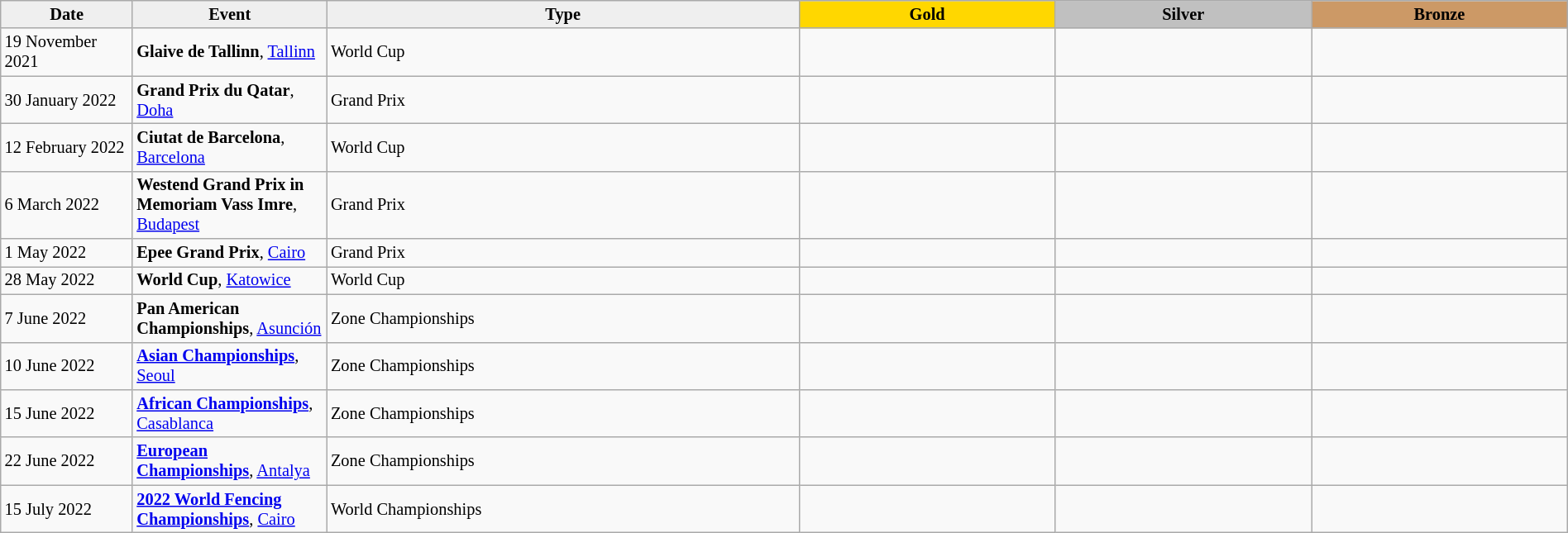<table class="wikitable sortable" style="font-size: 85%" width="100%">
<tr align=center>
<th scope=col style="width:100px; background: #efefef;">Date</th>
<th scope=col style="width:150px; background: #efefef;">Event</th>
<th scope=col style="background: #efefef;">Type</th>
<th scope=col colspan=1 style="width:200px; background: gold;">Gold</th>
<th scope=col colspan=1 style="width:200px; background: silver;">Silver</th>
<th scope=col colspan=1 style="width:200px; background: #cc9966;">Bronze</th>
</tr>
<tr>
<td>19 November 2021</td>
<td><strong>Glaive de Tallinn</strong>, <a href='#'>Tallinn</a></td>
<td>World Cup</td>
<td></td>
<td></td>
<td><br></td>
</tr>
<tr>
<td>30 January 2022</td>
<td><strong>Grand Prix du Qatar</strong>, <a href='#'>Doha</a></td>
<td>Grand Prix</td>
<td></td>
<td></td>
<td><br></td>
</tr>
<tr>
<td>12 February 2022</td>
<td><strong>Ciutat de Barcelona</strong>, <a href='#'>Barcelona</a></td>
<td>World Cup</td>
<td></td>
<td></td>
<td><br></td>
</tr>
<tr>
<td>6 March 2022</td>
<td><strong>Westend Grand Prix in Memoriam Vass Imre</strong>, <a href='#'>Budapest</a></td>
<td>Grand Prix</td>
<td></td>
<td></td>
<td><br></td>
</tr>
<tr>
<td>1 May 2022</td>
<td><strong>Epee Grand Prix</strong>, <a href='#'>Cairo</a></td>
<td>Grand Prix</td>
<td></td>
<td></td>
<td><br></td>
</tr>
<tr>
<td>28 May 2022</td>
<td><strong>World Cup</strong>, <a href='#'>Katowice</a></td>
<td>World Cup</td>
<td></td>
<td></td>
<td><br></td>
</tr>
<tr>
<td>7 June 2022</td>
<td><strong>Pan American Championships</strong>, <a href='#'>Asunción</a></td>
<td>Zone Championships</td>
<td></td>
<td></td>
<td><br></td>
</tr>
<tr>
<td>10 June 2022</td>
<td><strong><a href='#'>Asian Championships</a></strong>, <a href='#'>Seoul</a></td>
<td>Zone Championships</td>
<td></td>
<td></td>
<td><br></td>
</tr>
<tr>
<td>15 June 2022</td>
<td><strong><a href='#'>African Championships</a></strong>, <a href='#'>Casablanca</a></td>
<td>Zone Championships</td>
<td></td>
<td></td>
<td><br></td>
</tr>
<tr>
<td>22 June 2022</td>
<td><strong><a href='#'>European Championships</a></strong>, <a href='#'>Antalya</a></td>
<td>Zone Championships</td>
<td></td>
<td></td>
<td><br></td>
</tr>
<tr>
<td>15 July 2022</td>
<td><strong><a href='#'>2022 World Fencing Championships</a></strong>, <a href='#'>Cairo</a></td>
<td>World Championships</td>
<td></td>
<td></td>
<td><br></td>
</tr>
</table>
